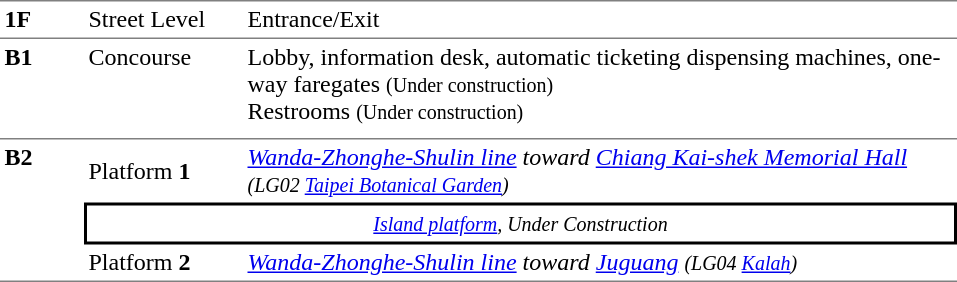<table table border=0 cellspacing=0 cellpadding=3>
<tr>
<td style="border-bottom:solid 1px gray;border-top:solid 1px gray;" width=50 valign=top><strong>1F</strong></td>
<td style="border-top:solid 1px gray;border-bottom:solid 1px gray;" width=100 valign=top>Street Level</td>
<td style="border-top:solid 1px gray;border-bottom:solid 1px gray;" width=470 valign=top>Entrance/Exit</td>
</tr>
<tr>
<td style="border-bottom:solid 1px gray;" rowspan=2 valign=top width=50><strong>B1</strong></td>
<td style="border-bottom:solid 1px gray;" rowspan=2 valign=top width=100>Concourse</td>
<td width=390>Lobby, information desk, automatic ticketing dispensing machines, one-way faregates <small>(Under construction)</small><br>Restrooms <small>(Under construction)</small></td>
</tr>
<tr>
<td style="border-bottom:solid 1px gray;"></td>
</tr>
<tr>
<td style="border-bottom:solid 1px gray;" rowspan=3 valign=top><strong>B2</strong></td>
<td>Platform <span><strong>1</strong></span></td>
<td><em> <a href='#'>Wanda-Zhonghe-Shulin line</a> toward <a href='#'>Chiang Kai-shek Memorial Hall</a> <small>(LG02 <a href='#'>Taipei Botanical Garden</a>)</small></em></td>
</tr>
<tr>
<td style="border:solid 2px black; text-align:center;" colspan="2"><em><small><a href='#'>Island platform</a>, Under Construction</small></em></td>
</tr>
<tr>
<td style="border-bottom:solid 1px gray;">Platform <span><strong>2</strong></span></td>
<td style="border-bottom:solid 1px gray;"><em> <a href='#'>Wanda-Zhonghe-Shulin line</a> toward <a href='#'>Juguang</a> <small>(LG04 <a href='#'>Kalah</a>)</small></em></td>
</tr>
</table>
